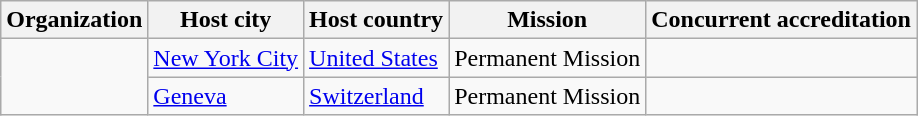<table class="wikitable">
<tr>
<th>Organization</th>
<th>Host city</th>
<th>Host country</th>
<th>Mission</th>
<th>Concurrent accreditation</th>
</tr>
<tr>
<td rowspan="2"></td>
<td><a href='#'>New York City</a></td>
<td><a href='#'>United States</a></td>
<td>Permanent Mission</td>
<td></td>
</tr>
<tr>
<td><a href='#'>Geneva</a></td>
<td><a href='#'>Switzerland</a></td>
<td>Permanent Mission</td>
<td></td>
</tr>
</table>
